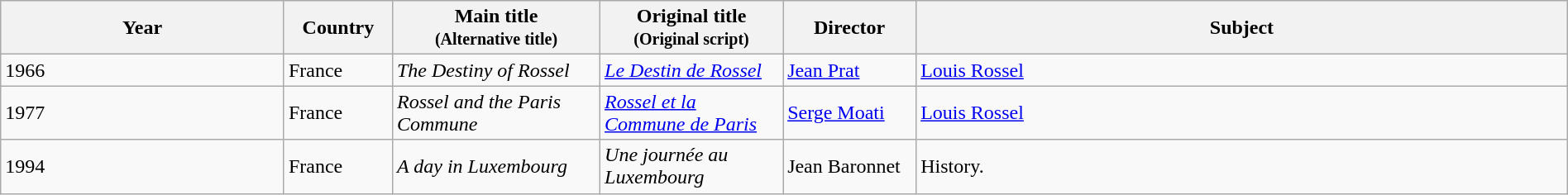<table class="wikitable sortable" style="width:100%;">
<tr>
<th>Year</th>
<th width= 80>Country</th>
<th class="unsortable" style="width:160px;">Main title<br><small>(Alternative title)</small></th>
<th class="unsortable" style="width:140px;">Original title<br><small>(Original script)</small></th>
<th width=100>Director</th>
<th class="unsortable">Subject</th>
</tr>
<tr>
<td>1966</td>
<td>France</td>
<td><em>The Destiny of Rossel</em></td>
<td><em><a href='#'>Le Destin de Rossel</a></em></td>
<td><a href='#'>Jean Prat</a></td>
<td><a href='#'>Louis Rossel</a></td>
</tr>
<tr>
<td>1977</td>
<td>France</td>
<td><em>Rossel and the Paris Commune</em></td>
<td><em><a href='#'>Rossel et la Commune de Paris</a></em></td>
<td><a href='#'>Serge Moati</a></td>
<td><a href='#'>Louis Rossel</a></td>
</tr>
<tr>
<td>1994</td>
<td>France</td>
<td><em>A day in Luxembourg</em></td>
<td><em>Une journée au Luxembourg</em></td>
<td>Jean Baronnet</td>
<td>History.</td>
</tr>
</table>
